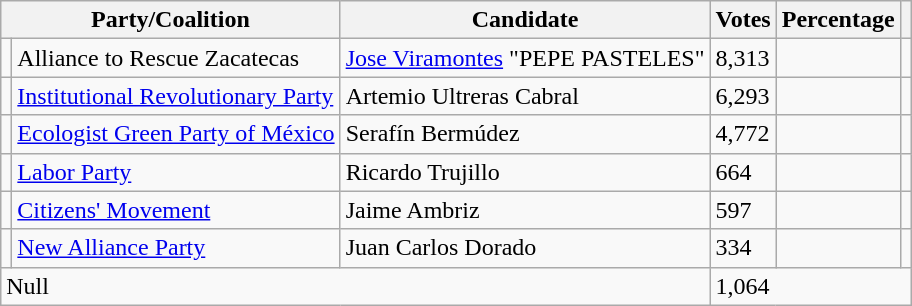<table class="wikitable">
<tr>
<th colspan="2"><strong>Party/Coalition</strong></th>
<th><strong>Candidate</strong></th>
<th><strong>Votes</strong></th>
<th><strong>Percentage</strong></th>
<th></th>
</tr>
<tr>
<td></td>
<td>Alliance to Rescue  Zacatecas</td>
<td><a href='#'>Jose Viramontes</a> "PEPE PASTELES"<br></td>
<td>8,313</td>
<td></td>
<td></td>
</tr>
<tr>
<td></td>
<td><a href='#'>Institutional Revolutionary Party</a></td>
<td>Artemio Ultreras Cabral</td>
<td>6,293</td>
<td></td>
<td></td>
</tr>
<tr>
<td></td>
<td><a href='#'>Ecologist Green Party of México</a></td>
<td>Serafín Bermúdez</td>
<td>4,772</td>
<td></td>
<td></td>
</tr>
<tr>
<td></td>
<td><a href='#'>Labor Party</a></td>
<td>Ricardo Trujillo</td>
<td>664</td>
<td></td>
<td></td>
</tr>
<tr>
<td></td>
<td><a href='#'>Citizens' Movement</a></td>
<td>Jaime Ambriz</td>
<td>597</td>
<td></td>
<td></td>
</tr>
<tr>
<td></td>
<td><a href='#'>New Alliance Party</a></td>
<td>Juan Carlos Dorado</td>
<td>334</td>
<td></td>
<td></td>
</tr>
<tr>
<td colspan="3">Null</td>
<td colspan="3">1,064</td>
</tr>
</table>
